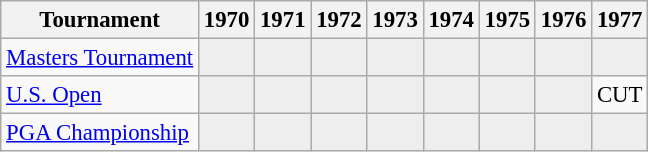<table class="wikitable" style="font-size:95%;text-align:center;">
<tr>
<th>Tournament</th>
<th>1970</th>
<th>1971</th>
<th>1972</th>
<th>1973</th>
<th>1974</th>
<th>1975</th>
<th>1976</th>
<th>1977</th>
</tr>
<tr>
<td align=left><a href='#'>Masters Tournament</a></td>
<td style="background:#eeeeee;"></td>
<td style="background:#eeeeee;"></td>
<td style="background:#eeeeee;"></td>
<td style="background:#eeeeee;"></td>
<td style="background:#eeeeee;"></td>
<td style="background:#eeeeee;"></td>
<td style="background:#eeeeee;"></td>
<td style="background:#eeeeee;"></td>
</tr>
<tr>
<td align=left><a href='#'>U.S. Open</a></td>
<td style="background:#eeeeee;"></td>
<td style="background:#eeeeee;"></td>
<td style="background:#eeeeee;"></td>
<td style="background:#eeeeee;"></td>
<td style="background:#eeeeee;"></td>
<td style="background:#eeeeee;"></td>
<td style="background:#eeeeee;"></td>
<td>CUT</td>
</tr>
<tr>
<td align=left><a href='#'>PGA Championship</a></td>
<td style="background:#eeeeee;"></td>
<td style="background:#eeeeee;"></td>
<td style="background:#eeeeee;"></td>
<td style="background:#eeeeee;"></td>
<td style="background:#eeeeee;"></td>
<td style="background:#eeeeee;"></td>
<td style="background:#eeeeee;"></td>
<td style="background:#eeeeee;"></td>
</tr>
</table>
